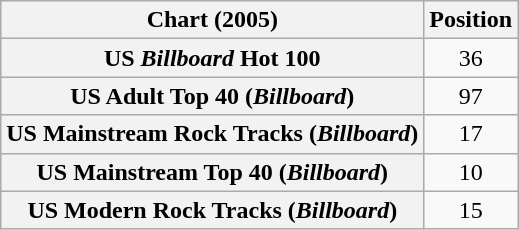<table class="wikitable sortable plainrowheaders" style="text-align:center">
<tr>
<th>Chart (2005)</th>
<th>Position</th>
</tr>
<tr>
<th scope="row">US <em>Billboard</em> Hot 100</th>
<td>36</td>
</tr>
<tr>
<th scope="row">US Adult Top 40 (<em>Billboard</em>)</th>
<td>97</td>
</tr>
<tr>
<th scope="row">US Mainstream Rock Tracks (<em>Billboard</em>)</th>
<td>17</td>
</tr>
<tr>
<th scope="row">US Mainstream Top 40 (<em>Billboard</em>)</th>
<td>10</td>
</tr>
<tr>
<th scope="row">US Modern Rock Tracks (<em>Billboard</em>)</th>
<td>15</td>
</tr>
</table>
